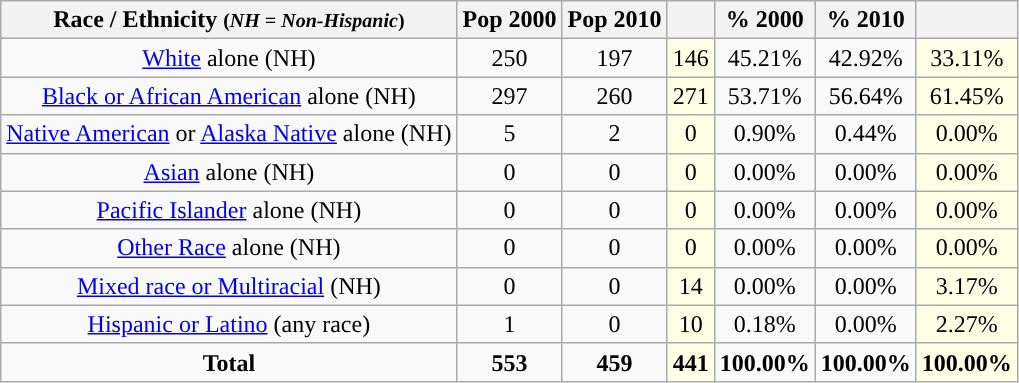<table class="wikitable" style="text-align:center;">
<tr>
<th>Race / Ethnicity <small>(<em>NH = Non-Hispanic</em>)</small></th>
<th>Pop 2000</th>
<th>Pop 2010</th>
<th></th>
<th>% 2000</th>
<th>% 2010</th>
<th></th>
</tr>
<tr>
<td><a href='#'>White</a> alone (NH)</td>
<td>250</td>
<td>197</td>
<td style='background: #ffffe6;'>146</td>
<td>45.21%</td>
<td>42.92%</td>
<td style='background: #ffffe6;'>33.11%</td>
</tr>
<tr>
<td><a href='#'>Black or African American</a> alone (NH)</td>
<td>297</td>
<td>260</td>
<td style='background: #ffffe6;'>271</td>
<td>53.71%</td>
<td>56.64%</td>
<td style='background: #ffffe6;'>61.45%</td>
</tr>
<tr>
<td><a href='#'>Native American</a> or <a href='#'>Alaska Native</a> alone (NH)</td>
<td>5</td>
<td>2</td>
<td style='background: #ffffe6;'>0</td>
<td>0.90%</td>
<td>0.44%</td>
<td style='background: #ffffe6;'>0.00%</td>
</tr>
<tr>
<td><a href='#'>Asian</a> alone (NH)</td>
<td>0</td>
<td>0</td>
<td style='background: #ffffe6;'>0</td>
<td>0.00%</td>
<td>0.00%</td>
<td style='background: #ffffe6;'>0.00%</td>
</tr>
<tr>
<td><a href='#'>Pacific Islander</a> alone (NH)</td>
<td>0</td>
<td>0</td>
<td style='background: #ffffe6;'>0</td>
<td>0.00%</td>
<td>0.00%</td>
<td style='background: #ffffe6;'>0.00%</td>
</tr>
<tr>
<td><a href='#'>Other Race</a> alone (NH)</td>
<td>0</td>
<td>0</td>
<td style='background: #ffffe6;'>0</td>
<td>0.00%</td>
<td>0.00%</td>
<td style='background: #ffffe6;'>0.00%</td>
</tr>
<tr>
<td><a href='#'>Mixed race or Multiracial</a> (NH)</td>
<td>0</td>
<td>0</td>
<td style='background: #ffffe6;'>14</td>
<td>0.00%</td>
<td>0.00%</td>
<td style='background: #ffffe6;'>3.17%</td>
</tr>
<tr>
<td><a href='#'>Hispanic or Latino</a> (any race)</td>
<td>1</td>
<td>0</td>
<td style='background: #ffffe6;'>10</td>
<td>0.18%</td>
<td>0.00%</td>
<td style='background: #ffffe6;'>2.27%</td>
</tr>
<tr>
<td><strong>Total</strong></td>
<td><strong>553</strong></td>
<td><strong>459</strong></td>
<td style='background: #ffffe6;'><strong>441</strong></td>
<td><strong>100.00%</strong></td>
<td><strong>100.00%</strong></td>
<td style='background: #ffffe6;'><strong>100.00%</strong></td>
</tr>
</table>
